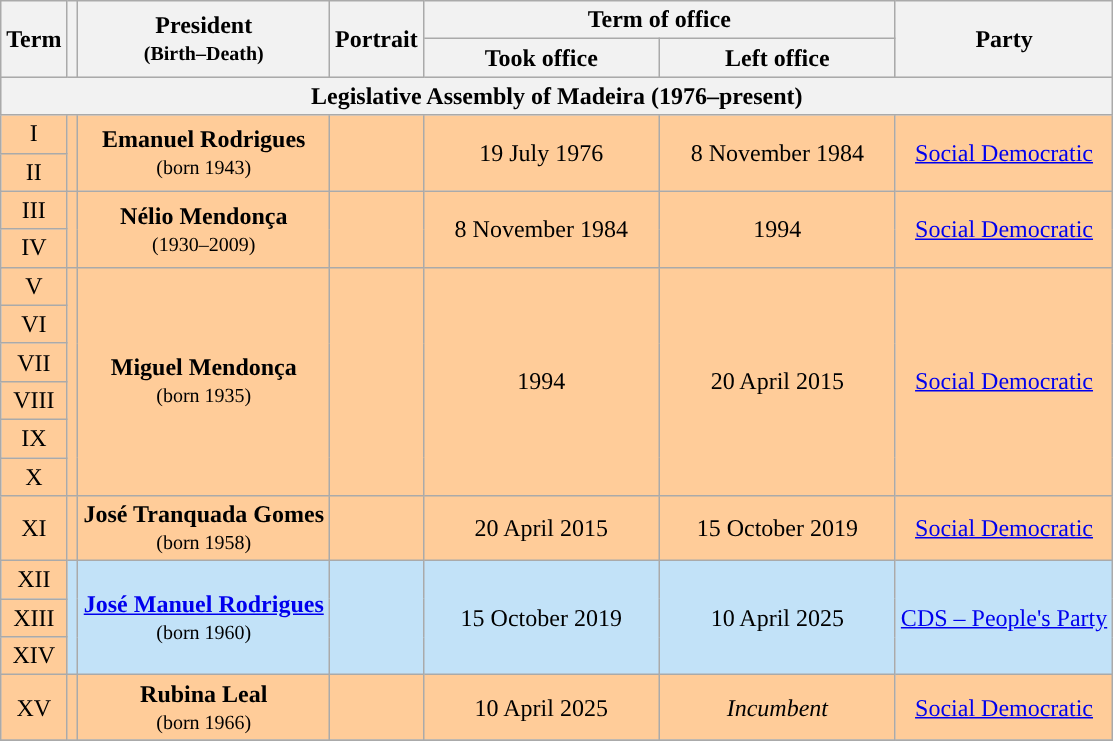<table class="wikitable" style="text-align:center">
<tr>
<th rowspan="2">Term</th>
<th rowspan="2"></th>
<th rowspan="2">President<br><small>(Birth–Death)</small></th>
<th rowspan="2">Portrait</th>
<th colspan="2">Term of office</th>
<th rowspan="2">Party</th>
</tr>
<tr style="background: #cccccc">
<th style="width: 150px;">Took office</th>
<th style="width: 150px;">Left office</th>
</tr>
<tr style="background:#DCDCDC">
<th colspan="7">Legislative Assembly of Madeira (1976–present)</th>
</tr>
<tr style="background:#FFCC99">
<td>I</td>
<td rowspan="2" style="background:"></td>
<td rowspan="2"><strong>Emanuel Rodrigues</strong><br><small> (born 1943)</small></td>
<td rowspan="2"></td>
<td rowspan="2">19 July 1976</td>
<td rowspan="2">8 November 1984</td>
<td rowspan="2"><a href='#'>Social Democratic</a></td>
</tr>
<tr style="background:#FFCC99">
<td>II</td>
</tr>
<tr style="background:#FFCC99">
<td>III</td>
<td rowspan="3" style="background:"></td>
<td rowspan="3"><strong>Nélio Mendonça</strong><br><small>(1930–2009)</small></td>
<td rowspan="3"></td>
<td rowspan="3">8 November 1984</td>
<td rowspan="3">1994</td>
<td rowspan="3"><a href='#'>Social Democratic</a></td>
</tr>
<tr style="background:#FFCC99">
<td>IV</td>
</tr>
<tr style="background:#FFCC99">
<td rowspan="2">V</td>
</tr>
<tr style="background:#FFCC99">
<td rowspan="6" style="background:"></td>
<td rowspan="6"><strong>Miguel Mendonça</strong><br><small>(born 1935)</small></td>
<td rowspan="6"></td>
<td rowspan="6">1994</td>
<td rowspan="6">20 April 2015</td>
<td rowspan="6"><a href='#'>Social Democratic</a></td>
</tr>
<tr style="background:#FFCC99">
<td>VI</td>
</tr>
<tr style="background:#FFCC99">
<td>VII</td>
</tr>
<tr style="background:#FFCC99">
<td>VIII</td>
</tr>
<tr style="background:#FFCC99">
<td>IX</td>
</tr>
<tr style="background:#FFCC99">
<td>X</td>
</tr>
<tr style="background:#FFCC99">
<td>XI</td>
<td rowspan="1" style="background:"></td>
<td><strong>José Tranquada Gomes</strong><br><small>(born 1958)</small></td>
<td></td>
<td>20 April 2015</td>
<td>15 October 2019</td>
<td><a href='#'>Social Democratic</a></td>
</tr>
<tr style="background:#C2E2F8">
<td style="background:#FFCC99">XII</td>
<td rowspan="3" style="background:"></td>
<td rowspan="3"><strong><a href='#'>José Manuel Rodrigues</a></strong><br><small>(born 1960)</small></td>
<td rowspan="3"></td>
<td rowspan="3">15 October 2019</td>
<td rowspan="3">10 April 2025</td>
<td rowspan="3"><a href='#'>CDS – People's Party</a></td>
</tr>
<tr style="background:#C2E2F8">
<td style="background:#FFCC99">XIII</td>
</tr>
<tr style="background:#C2E2F8">
<td style="background:#FFCC99">XIV</td>
</tr>
<tr style="background:#FFCC99">
<td style="background:#FFCC99">XV</td>
<td rowspan="1" style="background:"></td>
<td><strong>Rubina Leal</strong><br><small>(born 1966)</small></td>
<td></td>
<td>10 April 2025</td>
<td><em>Incumbent</td>
<td><a href='#'>Social Democratic</a></td>
</tr>
<tr style="background:#C2E2F8">
</tr>
</table>
